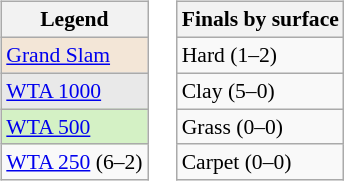<table>
<tr valign=top>
<td><br><table class=wikitable style=font-size:90%>
<tr>
<th>Legend</th>
</tr>
<tr>
<td bgcolor=f3e6d7><a href='#'>Grand Slam</a></td>
</tr>
<tr>
<td bgcolor=e9e9e9><a href='#'>WTA 1000</a></td>
</tr>
<tr>
<td bgcolor=d4f1c5><a href='#'>WTA 500</a></td>
</tr>
<tr>
<td><a href='#'>WTA 250</a> (6–2)</td>
</tr>
</table>
</td>
<td><br><table class=wikitable style=font-size:90%>
<tr>
<th>Finals by surface</th>
</tr>
<tr>
<td>Hard (1–2)</td>
</tr>
<tr>
<td>Clay (5–0)</td>
</tr>
<tr>
<td>Grass (0–0)</td>
</tr>
<tr>
<td>Carpet (0–0)</td>
</tr>
</table>
</td>
</tr>
</table>
